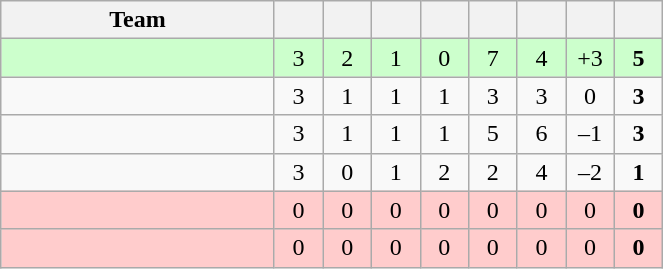<table class="wikitable" style="text-align:center">
<tr>
<th width=175>Team</th>
<th width=25></th>
<th width=25></th>
<th width=25></th>
<th width=25></th>
<th width=25></th>
<th width=25></th>
<th width=25></th>
<th width=25></th>
</tr>
<tr bgcolor=#ccffcc>
<td align=left></td>
<td>3</td>
<td>2</td>
<td>1</td>
<td>0</td>
<td>7</td>
<td>4</td>
<td>+3</td>
<td><strong>5</strong></td>
</tr>
<tr>
<td align=left></td>
<td>3</td>
<td>1</td>
<td>1</td>
<td>1</td>
<td>3</td>
<td>3</td>
<td>0</td>
<td><strong>3</strong></td>
</tr>
<tr>
<td align=left></td>
<td>3</td>
<td>1</td>
<td>1</td>
<td>1</td>
<td>5</td>
<td>6</td>
<td>–1</td>
<td><strong>3</strong></td>
</tr>
<tr>
<td align=left></td>
<td>3</td>
<td>0</td>
<td>1</td>
<td>2</td>
<td>2</td>
<td>4</td>
<td>–2</td>
<td><strong>1</strong></td>
</tr>
<tr bgcolor=#ffcccc>
<td align=left> <em></em></td>
<td>0</td>
<td>0</td>
<td>0</td>
<td>0</td>
<td>0</td>
<td>0</td>
<td>0</td>
<td><strong>0</strong></td>
</tr>
<tr bgcolor=#ffcccc>
<td align=left> <em></em></td>
<td>0</td>
<td>0</td>
<td>0</td>
<td>0</td>
<td>0</td>
<td>0</td>
<td>0</td>
<td><strong>0</strong></td>
</tr>
</table>
